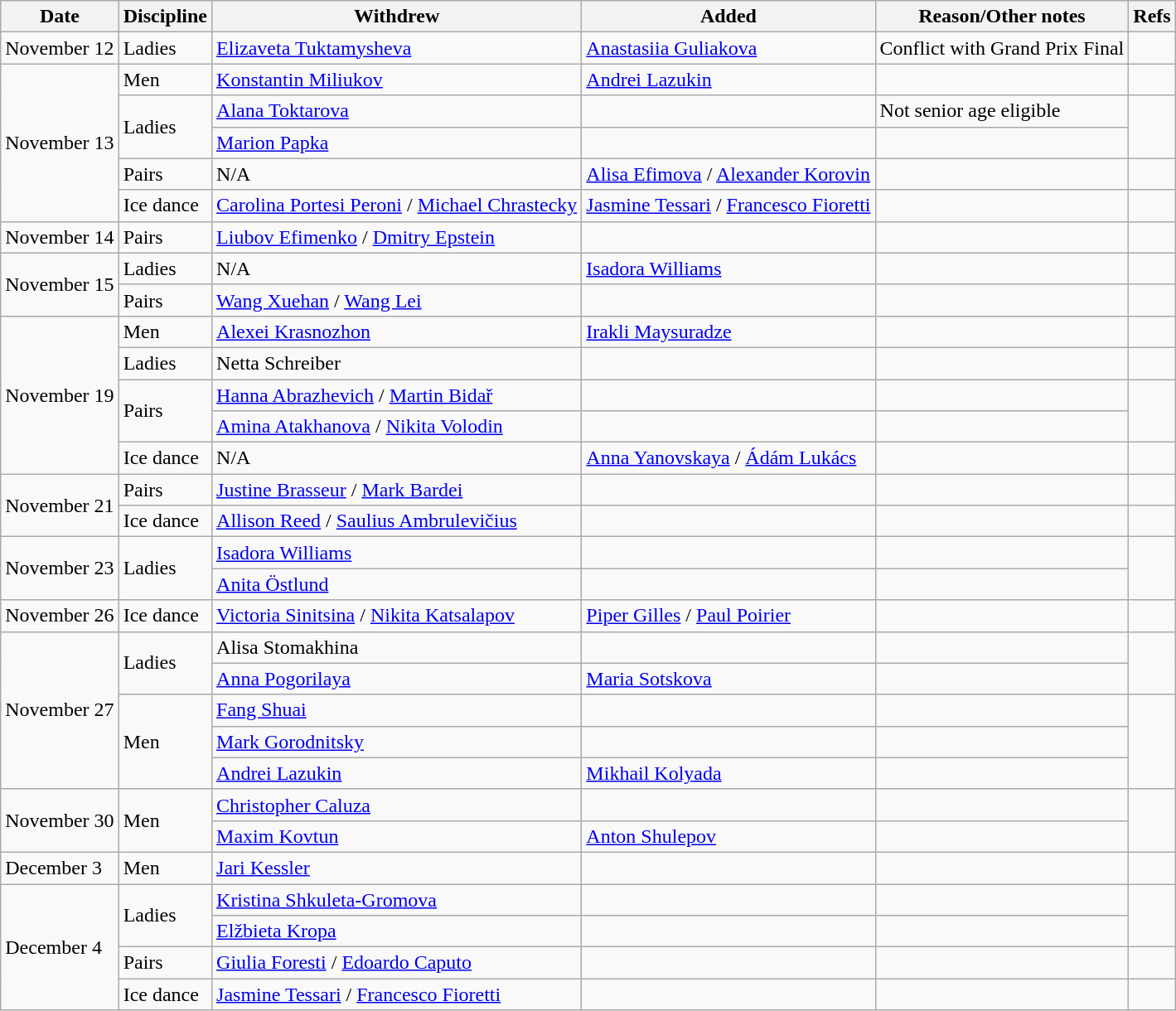<table class="wikitable sortable">
<tr>
<th>Date</th>
<th>Discipline</th>
<th>Withdrew</th>
<th>Added</th>
<th>Reason/Other notes</th>
<th>Refs</th>
</tr>
<tr>
<td>November 12</td>
<td>Ladies</td>
<td> <a href='#'>Elizaveta Tuktamysheva</a></td>
<td> <a href='#'>Anastasiia Guliakova</a></td>
<td>Conflict with Grand Prix Final</td>
<td></td>
</tr>
<tr>
<td rowspan=5>November 13</td>
<td>Men</td>
<td> <a href='#'>Konstantin Miliukov</a></td>
<td> <a href='#'>Andrei Lazukin</a></td>
<td></td>
<td></td>
</tr>
<tr>
<td rowspan=2>Ladies</td>
<td> <a href='#'>Alana Toktarova</a></td>
<td></td>
<td>Not senior age eligible</td>
<td rowspan=2></td>
</tr>
<tr>
<td> <a href='#'>Marion Papka</a></td>
<td></td>
<td></td>
</tr>
<tr>
<td>Pairs</td>
<td>N/A</td>
<td> <a href='#'>Alisa Efimova</a> / <a href='#'>Alexander Korovin</a></td>
<td></td>
<td></td>
</tr>
<tr>
<td>Ice dance</td>
<td> <a href='#'>Carolina Portesi Peroni</a> / <a href='#'>Michael Chrastecky</a></td>
<td> <a href='#'>Jasmine Tessari</a> / <a href='#'>Francesco Fioretti</a></td>
<td></td>
<td></td>
</tr>
<tr>
<td>November 14</td>
<td>Pairs</td>
<td> <a href='#'>Liubov Efimenko</a> / <a href='#'>Dmitry Epstein</a></td>
<td></td>
<td></td>
<td></td>
</tr>
<tr>
<td rowspan=2>November 15</td>
<td>Ladies</td>
<td>N/A</td>
<td> <a href='#'>Isadora Williams</a></td>
<td></td>
<td></td>
</tr>
<tr>
<td>Pairs</td>
<td> <a href='#'>Wang Xuehan</a> / <a href='#'>Wang Lei</a></td>
<td></td>
<td></td>
<td></td>
</tr>
<tr>
<td rowspan=5>November 19</td>
<td>Men</td>
<td> <a href='#'>Alexei Krasnozhon</a></td>
<td> <a href='#'>Irakli Maysuradze</a></td>
<td></td>
<td></td>
</tr>
<tr>
<td>Ladies</td>
<td> Netta Schreiber</td>
<td></td>
<td></td>
<td></td>
</tr>
<tr>
<td rowspan=2>Pairs</td>
<td> <a href='#'>Hanna Abrazhevich</a> / <a href='#'>Martin Bidař</a></td>
<td></td>
<td></td>
<td rowspan=2></td>
</tr>
<tr>
<td> <a href='#'>Amina Atakhanova</a> / <a href='#'>Nikita Volodin</a></td>
<td></td>
<td></td>
</tr>
<tr>
<td>Ice dance</td>
<td>N/A</td>
<td> <a href='#'>Anna Yanovskaya</a> / <a href='#'>Ádám Lukács</a></td>
<td></td>
<td></td>
</tr>
<tr>
<td rowspan=2>November 21</td>
<td>Pairs</td>
<td> <a href='#'>Justine Brasseur</a> / <a href='#'>Mark Bardei</a></td>
<td></td>
<td></td>
<td></td>
</tr>
<tr>
<td>Ice dance</td>
<td> <a href='#'>Allison Reed</a> / <a href='#'>Saulius Ambrulevičius</a></td>
<td></td>
<td></td>
<td></td>
</tr>
<tr>
<td rowspan=2>November 23</td>
<td rowspan=2>Ladies</td>
<td> <a href='#'>Isadora Williams</a></td>
<td></td>
<td></td>
<td rowspan=2></td>
</tr>
<tr>
<td> <a href='#'>Anita Östlund</a></td>
<td></td>
<td></td>
</tr>
<tr>
<td>November 26</td>
<td>Ice dance</td>
<td> <a href='#'>Victoria Sinitsina</a> / <a href='#'>Nikita Katsalapov</a></td>
<td> <a href='#'>Piper Gilles</a> / <a href='#'>Paul Poirier</a></td>
<td></td>
<td></td>
</tr>
<tr>
<td rowspan=5>November 27</td>
<td rowspan=2>Ladies</td>
<td> Alisa Stomakhina</td>
<td></td>
<td></td>
<td rowspan=2></td>
</tr>
<tr>
<td> <a href='#'>Anna Pogorilaya</a></td>
<td> <a href='#'>Maria Sotskova</a></td>
<td></td>
</tr>
<tr>
<td rowspan=3>Men</td>
<td> <a href='#'>Fang Shuai</a></td>
<td></td>
<td></td>
<td rowspan=3></td>
</tr>
<tr>
<td> <a href='#'>Mark Gorodnitsky</a></td>
<td></td>
<td></td>
</tr>
<tr>
<td> <a href='#'>Andrei Lazukin</a></td>
<td> <a href='#'>Mikhail Kolyada</a></td>
<td></td>
</tr>
<tr>
<td rowspan=2>November 30</td>
<td rowspan=2>Men</td>
<td> <a href='#'>Christopher Caluza</a></td>
<td></td>
<td></td>
<td rowspan=2></td>
</tr>
<tr>
<td> <a href='#'>Maxim Kovtun</a></td>
<td> <a href='#'>Anton Shulepov</a></td>
<td></td>
</tr>
<tr>
<td>December 3</td>
<td>Men</td>
<td> <a href='#'>Jari Kessler</a></td>
<td></td>
<td></td>
<td></td>
</tr>
<tr>
<td rowspan=4>December 4</td>
<td rowspan=2>Ladies</td>
<td> <a href='#'>Kristina Shkuleta-Gromova</a></td>
<td></td>
<td></td>
<td rowspan=2></td>
</tr>
<tr>
<td> <a href='#'>Elžbieta Kropa</a></td>
<td></td>
<td></td>
</tr>
<tr>
<td>Pairs</td>
<td> <a href='#'>Giulia Foresti</a> / <a href='#'>Edoardo Caputo</a></td>
<td></td>
<td></td>
<td></td>
</tr>
<tr>
<td>Ice dance</td>
<td> <a href='#'>Jasmine Tessari</a> / <a href='#'>Francesco Fioretti</a></td>
<td></td>
<td></td>
<td></td>
</tr>
</table>
